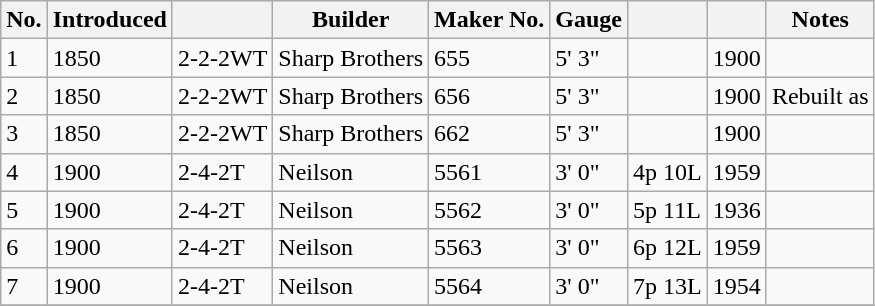<table class="wikitable sortable">
<tr>
<th>No.</th>
<th>Introduced</th>
<th></th>
<th>Builder</th>
<th>Maker No.</th>
<th>Gauge</th>
<th></th>
<th></th>
<th>Notes</th>
</tr>
<tr>
<td>1</td>
<td>1850</td>
<td>2-2-2WT</td>
<td>Sharp Brothers</td>
<td>655</td>
<td>5' 3"</td>
<td></td>
<td>1900</td>
<td></td>
</tr>
<tr>
<td>2</td>
<td>1850</td>
<td>2-2-2WT</td>
<td>Sharp Brothers</td>
<td>656</td>
<td>5' 3"</td>
<td></td>
<td>1900</td>
<td>Rebuilt as </td>
</tr>
<tr>
<td>3</td>
<td>1850</td>
<td>2-2-2WT</td>
<td>Sharp Brothers</td>
<td>662</td>
<td>5' 3"</td>
<td></td>
<td>1900</td>
<td></td>
</tr>
<tr>
<td>4</td>
<td>1900</td>
<td>2-4-2T</td>
<td>Neilson</td>
<td>5561</td>
<td>3' 0"</td>
<td>4p 10L</td>
<td>1959</td>
<td></td>
</tr>
<tr>
<td>5</td>
<td>1900</td>
<td>2-4-2T</td>
<td>Neilson</td>
<td>5562</td>
<td>3' 0"</td>
<td>5p 11L</td>
<td>1936</td>
<td></td>
</tr>
<tr>
<td>6</td>
<td>1900</td>
<td>2-4-2T</td>
<td>Neilson</td>
<td>5563</td>
<td>3' 0"</td>
<td>6p 12L</td>
<td>1959</td>
<td></td>
</tr>
<tr>
<td>7</td>
<td>1900</td>
<td>2-4-2T</td>
<td>Neilson</td>
<td>5564</td>
<td>3' 0"</td>
<td>7p 13L</td>
<td>1954</td>
<td></td>
</tr>
<tr>
</tr>
</table>
